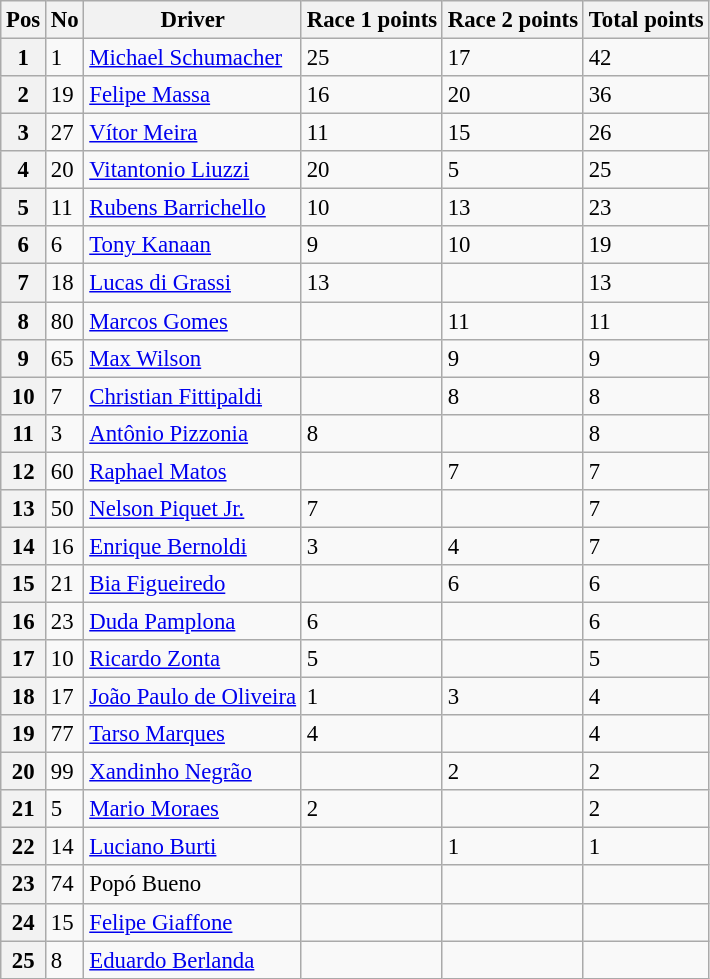<table class="wikitable" style="font-size:95%">
<tr>
<th>Pos</th>
<th>No</th>
<th>Driver</th>
<th>Race 1 points</th>
<th>Race 2 points</th>
<th>Total points</th>
</tr>
<tr>
<th>1</th>
<td>1</td>
<td> <a href='#'>Michael Schumacher</a></td>
<td>25</td>
<td>17</td>
<td>42</td>
</tr>
<tr>
<th>2</th>
<td>19</td>
<td> <a href='#'>Felipe Massa</a></td>
<td>16</td>
<td>20</td>
<td>36</td>
</tr>
<tr>
<th>3</th>
<td>27</td>
<td> <a href='#'>Vítor Meira</a></td>
<td>11</td>
<td>15</td>
<td>26</td>
</tr>
<tr>
<th>4</th>
<td>20</td>
<td> <a href='#'>Vitantonio Liuzzi</a></td>
<td>20</td>
<td>5</td>
<td>25</td>
</tr>
<tr>
<th>5</th>
<td>11</td>
<td> <a href='#'>Rubens Barrichello</a></td>
<td>10</td>
<td>13</td>
<td>23</td>
</tr>
<tr>
<th>6</th>
<td>6</td>
<td> <a href='#'>Tony Kanaan</a></td>
<td>9</td>
<td>10</td>
<td>19</td>
</tr>
<tr>
<th>7</th>
<td>18</td>
<td> <a href='#'>Lucas di Grassi</a></td>
<td>13</td>
<td></td>
<td>13</td>
</tr>
<tr>
<th>8</th>
<td>80</td>
<td> <a href='#'>Marcos Gomes</a></td>
<td></td>
<td>11</td>
<td>11</td>
</tr>
<tr>
<th>9</th>
<td>65</td>
<td> <a href='#'>Max Wilson</a></td>
<td></td>
<td>9</td>
<td>9</td>
</tr>
<tr>
<th>10</th>
<td>7</td>
<td> <a href='#'>Christian Fittipaldi</a></td>
<td></td>
<td>8</td>
<td>8</td>
</tr>
<tr>
<th>11</th>
<td>3</td>
<td> <a href='#'>Antônio Pizzonia</a></td>
<td>8</td>
<td></td>
<td>8</td>
</tr>
<tr>
<th>12</th>
<td>60</td>
<td> <a href='#'>Raphael Matos</a></td>
<td></td>
<td>7</td>
<td>7</td>
</tr>
<tr>
<th>13</th>
<td>50</td>
<td> <a href='#'>Nelson Piquet Jr.</a></td>
<td>7</td>
<td></td>
<td>7</td>
</tr>
<tr>
<th>14</th>
<td>16</td>
<td> <a href='#'>Enrique Bernoldi</a></td>
<td>3</td>
<td>4</td>
<td>7</td>
</tr>
<tr>
<th>15</th>
<td>21</td>
<td> <a href='#'>Bia Figueiredo</a></td>
<td></td>
<td>6</td>
<td>6</td>
</tr>
<tr>
<th>16</th>
<td>23</td>
<td> <a href='#'>Duda Pamplona</a></td>
<td>6</td>
<td></td>
<td>6</td>
</tr>
<tr>
<th>17</th>
<td>10</td>
<td> <a href='#'>Ricardo Zonta</a></td>
<td>5</td>
<td></td>
<td>5</td>
</tr>
<tr>
<th>18</th>
<td>17</td>
<td> <a href='#'>João Paulo de Oliveira</a></td>
<td>1</td>
<td>3</td>
<td>4</td>
</tr>
<tr>
<th>19</th>
<td>77</td>
<td> <a href='#'>Tarso Marques</a></td>
<td>4</td>
<td></td>
<td>4</td>
</tr>
<tr>
<th>20</th>
<td>99</td>
<td> <a href='#'>Xandinho Negrão</a></td>
<td></td>
<td>2</td>
<td>2</td>
</tr>
<tr>
<th>21</th>
<td>5</td>
<td> <a href='#'>Mario Moraes</a></td>
<td>2</td>
<td></td>
<td>2</td>
</tr>
<tr>
<th>22</th>
<td>14</td>
<td> <a href='#'>Luciano Burti</a></td>
<td></td>
<td>1</td>
<td>1</td>
</tr>
<tr>
<th>23</th>
<td>74</td>
<td> Popó Bueno</td>
<td></td>
<td></td>
<td></td>
</tr>
<tr>
<th>24</th>
<td>15</td>
<td> <a href='#'>Felipe Giaffone</a></td>
<td></td>
<td></td>
<td></td>
</tr>
<tr>
<th>25</th>
<td>8</td>
<td> <a href='#'>Eduardo Berlanda</a></td>
<td></td>
<td></td>
<td></td>
</tr>
</table>
